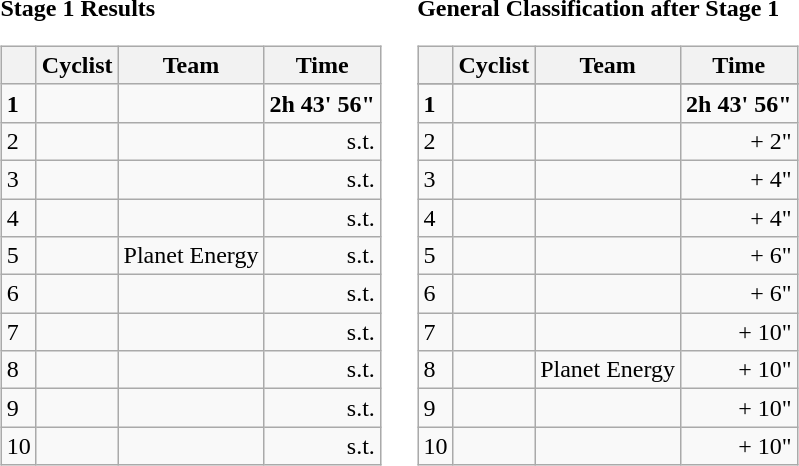<table>
<tr>
<td><strong>Stage 1 Results</strong><br><table class="wikitable">
<tr>
<th></th>
<th>Cyclist</th>
<th>Team</th>
<th>Time</th>
</tr>
<tr>
<td><strong>1</strong></td>
<td><strong></strong></td>
<td><strong></strong></td>
<td align=right><strong>2h 43' 56"</strong></td>
</tr>
<tr>
<td>2</td>
<td></td>
<td></td>
<td align=right>s.t.</td>
</tr>
<tr>
<td>3</td>
<td></td>
<td></td>
<td align=right>s.t.</td>
</tr>
<tr>
<td>4</td>
<td></td>
<td></td>
<td align=right>s.t.</td>
</tr>
<tr>
<td>5</td>
<td></td>
<td>Planet Energy</td>
<td align=right>s.t.</td>
</tr>
<tr>
<td>6</td>
<td></td>
<td></td>
<td align=right>s.t.</td>
</tr>
<tr>
<td>7</td>
<td></td>
<td></td>
<td align=right>s.t.</td>
</tr>
<tr>
<td>8</td>
<td></td>
<td></td>
<td align=right>s.t.</td>
</tr>
<tr>
<td>9</td>
<td></td>
<td></td>
<td align=right>s.t.</td>
</tr>
<tr>
<td>10</td>
<td></td>
<td></td>
<td align=right>s.t.</td>
</tr>
</table>
</td>
<td></td>
<td><strong>General Classification after Stage 1</strong><br><table class="wikitable">
<tr>
<th></th>
<th>Cyclist</th>
<th>Team</th>
<th>Time</th>
</tr>
<tr>
</tr>
<tr>
<td><strong>1</strong></td>
<td><strong></strong> </td>
<td><strong></strong></td>
<td align=right><strong>2h 43' 56"</strong></td>
</tr>
<tr>
<td>2</td>
<td></td>
<td></td>
<td align=right>+ 2"</td>
</tr>
<tr>
<td>3</td>
<td></td>
<td></td>
<td align=right>+ 4"</td>
</tr>
<tr>
<td>4</td>
<td></td>
<td></td>
<td align=right>+ 4"</td>
</tr>
<tr>
<td>5</td>
<td></td>
<td></td>
<td align=right>+ 6"</td>
</tr>
<tr>
<td>6</td>
<td></td>
<td></td>
<td align=right>+ 6"</td>
</tr>
<tr>
<td>7</td>
<td></td>
<td></td>
<td align=right>+ 10"</td>
</tr>
<tr>
<td>8</td>
<td></td>
<td>Planet Energy</td>
<td align=right>+ 10"</td>
</tr>
<tr>
<td>9</td>
<td></td>
<td></td>
<td align=right>+ 10"</td>
</tr>
<tr>
<td>10</td>
<td></td>
<td></td>
<td align=right>+ 10"</td>
</tr>
</table>
</td>
</tr>
</table>
